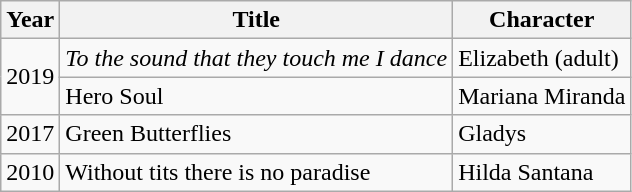<table class="wikitable">
<tr>
<th>Year</th>
<th>Title</th>
<th>Character</th>
</tr>
<tr>
<td rowspan="2">2019</td>
<td><em>To the sound that they touch me I dance</em></td>
<td>Elizabeth (adult)</td>
</tr>
<tr>
<td>Hero Soul<em></td>
<td>Mariana Miranda</td>
</tr>
<tr>
<td>2017</td>
<td></em>Green Butterflies<em></td>
<td>Gladys</td>
</tr>
<tr>
<td>2010</td>
<td></em>Without tits there is no paradise<em></td>
<td>Hilda Santana</td>
</tr>
</table>
